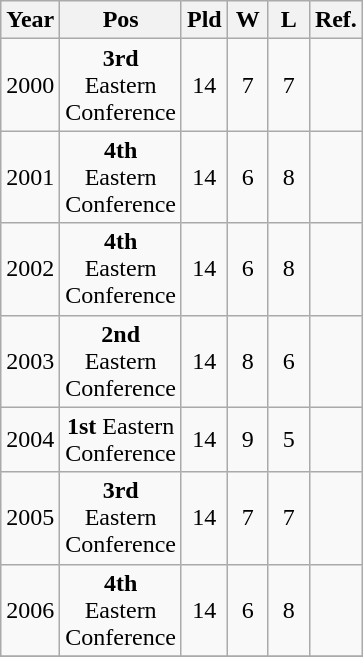<table class="wikitable" style="text-align:center;">
<tr border=1 cellpadding=5 cellspacing=0>
<th style="width:20px;">Year</th>
<th style="width:20px;">Pos</th>
<th style="width:20px;">Pld</th>
<th style="width:20px;">W</th>
<th style="width:20px;">L</th>
<th style="width:20px;">Ref.</th>
</tr>
<tr>
<td>2000</td>
<td><strong>3rd</strong> Eastern Conference</td>
<td>14</td>
<td>7</td>
<td>7</td>
<td></td>
</tr>
<tr>
<td>2001</td>
<td><strong>4th</strong> Eastern Conference</td>
<td>14</td>
<td>6</td>
<td>8</td>
<td></td>
</tr>
<tr>
<td>2002</td>
<td><strong>4th</strong> Eastern Conference</td>
<td>14</td>
<td>6</td>
<td>8</td>
<td></td>
</tr>
<tr>
<td>2003</td>
<td><strong>2nd</strong> Eastern Conference</td>
<td>14</td>
<td>8</td>
<td>6</td>
<td></td>
</tr>
<tr>
<td>2004</td>
<td><strong>1st</strong> Eastern Conference</td>
<td>14</td>
<td>9</td>
<td>5</td>
<td></td>
</tr>
<tr>
<td>2005</td>
<td><strong>3rd</strong> Eastern Conference</td>
<td>14</td>
<td>7</td>
<td>7</td>
<td></td>
</tr>
<tr>
<td>2006</td>
<td><strong>4th</strong> Eastern Conference</td>
<td>14</td>
<td>6</td>
<td>8</td>
<td></td>
</tr>
<tr>
</tr>
</table>
